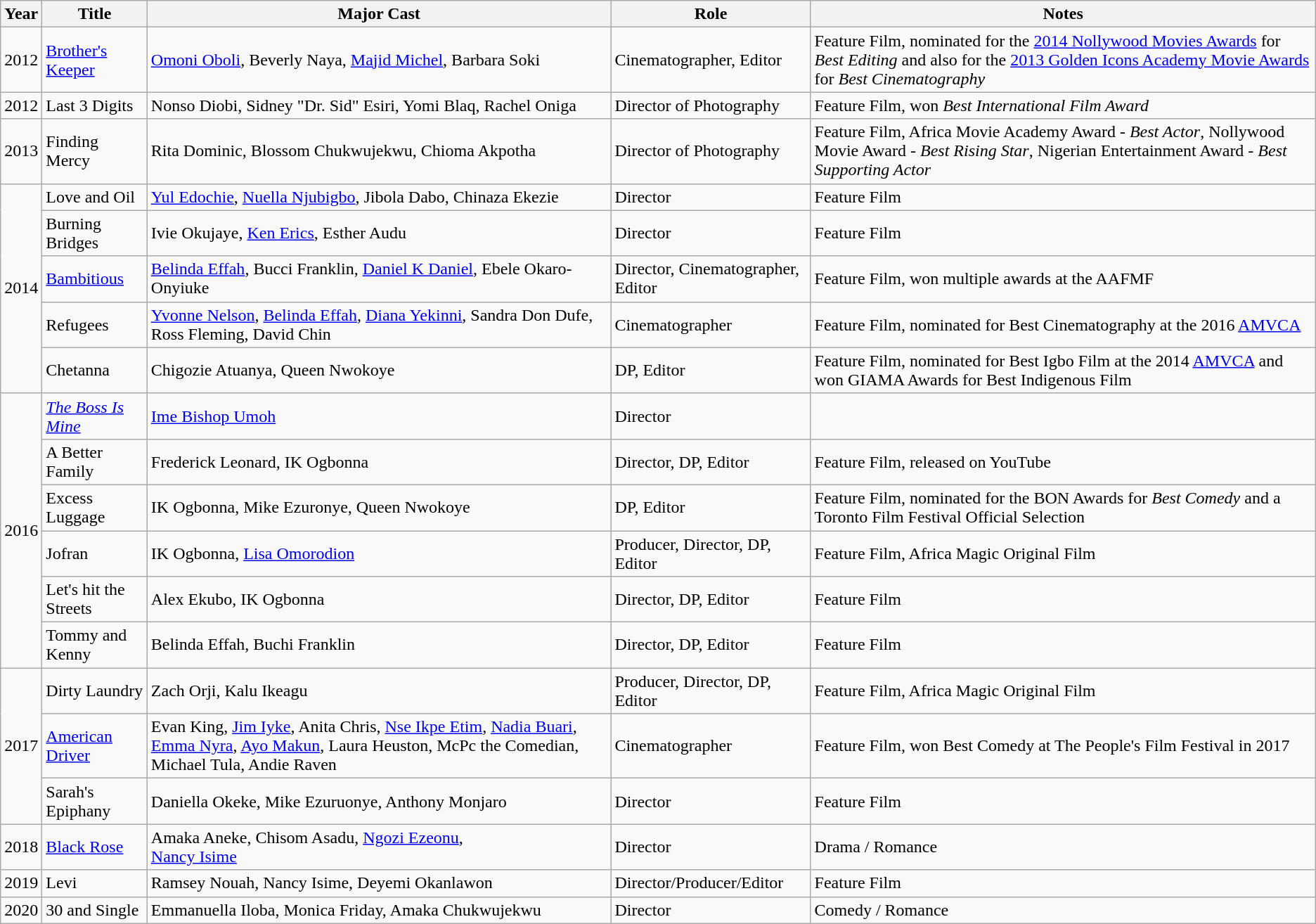<table class="wikitable">
<tr>
<th>Year</th>
<th>Title</th>
<th>Major Cast</th>
<th>Role</th>
<th>Notes</th>
</tr>
<tr>
<td>2012</td>
<td><a href='#'>Brother's Keeper</a></td>
<td><a href='#'>Omoni Oboli</a>, Beverly Naya, <a href='#'>Majid Michel</a>, Barbara Soki</td>
<td>Cinematographer, Editor</td>
<td>Feature Film, nominated for the <a href='#'>2014 Nollywood Movies Awards</a> for <em>Best Editing</em> and also for the <a href='#'>2013 Golden Icons Academy Movie Awards</a> for <em>Best Cinematography</em></td>
</tr>
<tr>
<td>2012</td>
<td>Last 3 Digits</td>
<td>Nonso Diobi, Sidney "Dr. Sid" Esiri, Yomi Blaq, Rachel Oniga</td>
<td>Director of Photography</td>
<td>Feature Film, won <em>Best International Film Award</em></td>
</tr>
<tr>
<td>2013</td>
<td>Finding Mercy</td>
<td>Rita Dominic, Blossom Chukwujekwu, Chioma Akpotha</td>
<td>Director of Photography</td>
<td>Feature Film, Africa Movie Academy Award - <em>Best Actor</em>, Nollywood Movie Award - <em>Best Rising Star</em>, Nigerian Entertainment Award - <em>Best Supporting Actor</em></td>
</tr>
<tr>
<td rowspan="5">2014</td>
<td>Love and Oil</td>
<td><a href='#'>Yul Edochie</a>, <a href='#'>Nuella Njubigbo</a>, Jibola Dabo, Chinaza Ekezie</td>
<td>Director</td>
<td>Feature Film</td>
</tr>
<tr>
<td>Burning Bridges</td>
<td>Ivie Okujaye, <a href='#'>Ken Erics</a>, Esther Audu</td>
<td>Director</td>
<td>Feature Film</td>
</tr>
<tr>
<td><a href='#'>Bambitious</a></td>
<td><a href='#'>Belinda Effah</a>, Bucci Franklin, <a href='#'>Daniel K Daniel</a>, Ebele Okaro-Onyiuke</td>
<td>Director, Cinematographer, Editor</td>
<td>Feature Film, won multiple awards at the AAFMF</td>
</tr>
<tr>
<td>Refugees</td>
<td><a href='#'>Yvonne Nelson</a>, <a href='#'>Belinda Effah</a>, <a href='#'>Diana Yekinni</a>, Sandra Don Dufe, Ross Fleming, David Chin</td>
<td>Cinematographer</td>
<td>Feature Film, nominated for Best Cinematography at the 2016 <a href='#'>AMVCA</a></td>
</tr>
<tr>
<td>Chetanna</td>
<td>Chigozie Atuanya, Queen Nwokoye</td>
<td>DP, Editor</td>
<td>Feature Film, nominated for Best Igbo Film at the 2014 <a href='#'>AMVCA</a> and won GIAMA Awards for Best Indigenous Film</td>
</tr>
<tr>
<td rowspan="6">2016</td>
<td><a href='#'><em>The Boss Is Mine</em></a></td>
<td><a href='#'>Ime Bishop Umoh</a></td>
<td>Director</td>
<td></td>
</tr>
<tr>
<td>A Better Family</td>
<td>Frederick Leonard, IK Ogbonna</td>
<td>Director, DP, Editor</td>
<td>Feature Film, released on YouTube</td>
</tr>
<tr>
<td>Excess Luggage</td>
<td>IK Ogbonna, Mike Ezuronye, Queen Nwokoye</td>
<td>DP, Editor</td>
<td>Feature Film, nominated for the BON Awards for <em>Best Comedy</em> and a Toronto Film Festival Official Selection</td>
</tr>
<tr>
<td>Jofran</td>
<td>IK Ogbonna, <a href='#'>Lisa Omorodion</a></td>
<td>Producer, Director, DP, Editor</td>
<td>Feature Film, Africa Magic Original Film</td>
</tr>
<tr>
<td>Let's hit the Streets</td>
<td>Alex Ekubo, IK Ogbonna</td>
<td>Director, DP, Editor</td>
<td>Feature Film</td>
</tr>
<tr>
<td>Tommy and Kenny</td>
<td>Belinda Effah, Buchi Franklin</td>
<td>Director, DP, Editor</td>
<td>Feature Film</td>
</tr>
<tr>
<td rowspan="3">2017</td>
<td>Dirty Laundry</td>
<td>Zach Orji, Kalu Ikeagu</td>
<td>Producer, Director, DP, Editor</td>
<td>Feature Film, Africa Magic Original Film</td>
</tr>
<tr>
<td><a href='#'>American Driver</a></td>
<td>Evan King, <a href='#'>Jim Iyke</a>, Anita Chris, <a href='#'>Nse Ikpe Etim</a>, <a href='#'>Nadia Buari</a>, <a href='#'>Emma Nyra</a>, <a href='#'>Ayo Makun</a>, Laura Heuston, McPc the Comedian, Michael Tula, Andie Raven</td>
<td>Cinematographer</td>
<td>Feature Film, won Best Comedy at The People's Film Festival in 2017</td>
</tr>
<tr>
<td>Sarah's Epiphany</td>
<td>Daniella Okeke, Mike Ezuruonye, Anthony Monjaro</td>
<td>Director</td>
<td>Feature Film</td>
</tr>
<tr>
<td>2018</td>
<td><a href='#'>Black Rose</a></td>
<td>Amaka Aneke, Chisom Asadu, <a href='#'>Ngozi Ezeonu</a>,<br><a href='#'>Nancy Isime</a></td>
<td>Director</td>
<td>Drama / Romance</td>
</tr>
<tr>
<td>2019</td>
<td>Levi</td>
<td>Ramsey Nouah, Nancy Isime, Deyemi Okanlawon</td>
<td>Director/Producer/Editor</td>
<td>Feature Film</td>
</tr>
<tr>
<td>2020</td>
<td>30 and Single</td>
<td>Emmanuella Iloba, Monica Friday, Amaka Chukwujekwu</td>
<td>Director</td>
<td>Comedy / Romance</td>
</tr>
</table>
